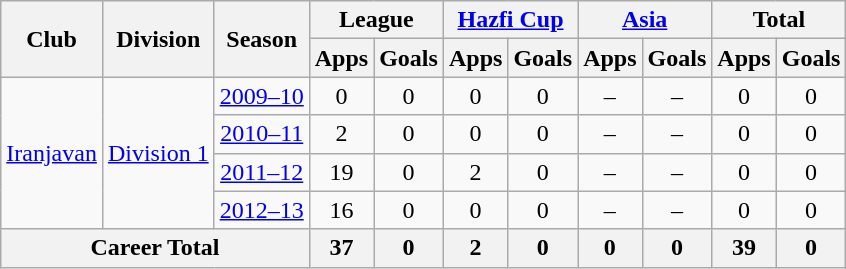<table class="wikitable" style="text-align: center;">
<tr>
<th rowspan="2">Club</th>
<th rowspan="2">Division</th>
<th rowspan="2">Season</th>
<th colspan="2">League</th>
<th colspan="2"><a href='#'>Hazfi Cup</a></th>
<th colspan="2"><a href='#'>Asia</a></th>
<th colspan="2">Total</th>
</tr>
<tr>
<th>Apps</th>
<th>Goals</th>
<th>Apps</th>
<th>Goals</th>
<th>Apps</th>
<th>Goals</th>
<th>Apps</th>
<th>Goals</th>
</tr>
<tr>
<td rowspan="4"><a href='#'>Iranjavan</a></td>
<td rowspan="4"><a href='#'>Division 1</a></td>
<td><a href='#'>2009–10</a></td>
<td>0</td>
<td>0</td>
<td>0</td>
<td>0</td>
<td>–</td>
<td>–</td>
<td>0</td>
<td>0</td>
</tr>
<tr>
<td><a href='#'>2010–11</a></td>
<td>2</td>
<td>0</td>
<td>0</td>
<td>0</td>
<td>–</td>
<td>–</td>
<td>0</td>
<td>0</td>
</tr>
<tr>
<td><a href='#'>2011–12</a></td>
<td>19</td>
<td>0</td>
<td>2</td>
<td>0</td>
<td>–</td>
<td>–</td>
<td>0</td>
<td>0</td>
</tr>
<tr>
<td><a href='#'>2012–13</a></td>
<td>16</td>
<td>0</td>
<td>0</td>
<td>0</td>
<td>–</td>
<td>–</td>
<td>0</td>
<td>0</td>
</tr>
<tr>
<th colspan=3>Career Total</th>
<th>37</th>
<th>0</th>
<th>2</th>
<th>0</th>
<th>0</th>
<th>0</th>
<th>39</th>
<th>0</th>
</tr>
</table>
